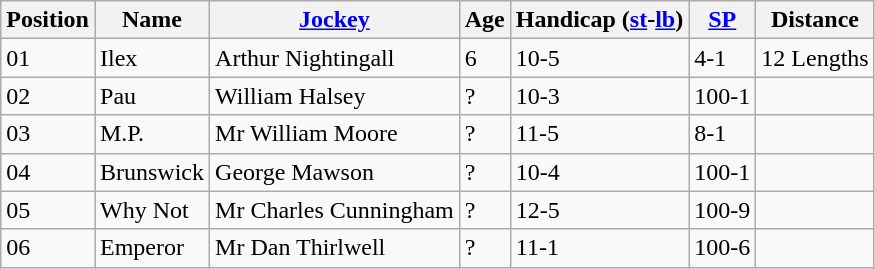<table class="wikitable sortable">
<tr>
<th data-sort-type="number">Position</th>
<th>Name</th>
<th><a href='#'>Jockey</a></th>
<th data-sort-type="number">Age</th>
<th>Handicap (<a href='#'>st</a>-<a href='#'>lb</a>)</th>
<th><a href='#'>SP</a></th>
<th>Distance</th>
</tr>
<tr>
<td>01</td>
<td>Ilex</td>
<td>Arthur Nightingall</td>
<td>6</td>
<td>10-5</td>
<td>4-1</td>
<td>12 Lengths</td>
</tr>
<tr>
<td>02</td>
<td>Pau</td>
<td>William Halsey</td>
<td>?</td>
<td>10-3</td>
<td>100-1</td>
<td></td>
</tr>
<tr>
<td>03</td>
<td>M.P.</td>
<td>Mr William Moore</td>
<td>?</td>
<td>11-5</td>
<td>8-1</td>
<td></td>
</tr>
<tr>
<td>04</td>
<td>Brunswick</td>
<td>George Mawson</td>
<td>?</td>
<td>10-4</td>
<td>100-1</td>
<td></td>
</tr>
<tr>
<td>05</td>
<td>Why Not</td>
<td>Mr Charles Cunningham</td>
<td>?</td>
<td>12-5</td>
<td>100-9</td>
<td></td>
</tr>
<tr>
<td>06</td>
<td>Emperor</td>
<td>Mr Dan Thirlwell</td>
<td>?</td>
<td>11-1</td>
<td>100-6</td>
<td></td>
</tr>
</table>
